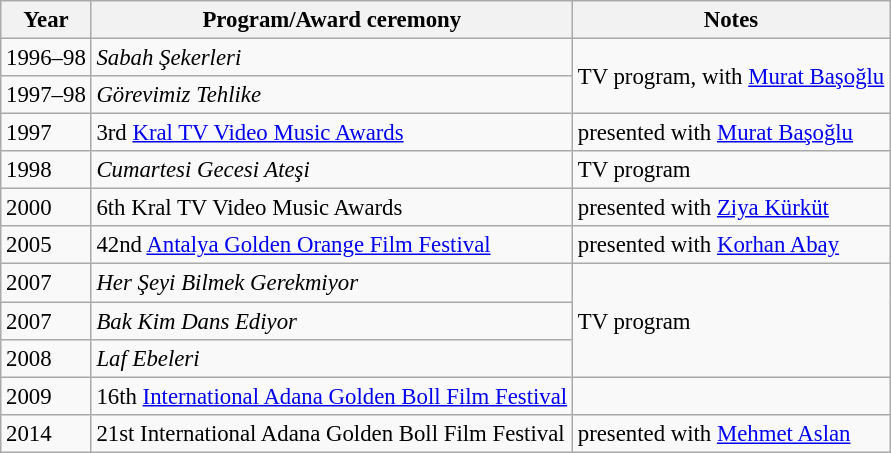<table class="wikitable plainrowheaders sortable" style="margin-right: 0; font-size: 95%;">
<tr>
<th>Year</th>
<th>Program/Award ceremony</th>
<th>Notes</th>
</tr>
<tr>
<td>1996–98</td>
<td><em>Sabah Şekerleri</em></td>
<td rowspan="2">TV program, with <a href='#'>Murat Başoğlu</a></td>
</tr>
<tr>
<td>1997–98</td>
<td><em>Görevimiz Tehlike</em></td>
</tr>
<tr>
<td>1997</td>
<td>3rd <a href='#'>Kral TV Video Music Awards</a></td>
<td>presented with <a href='#'>Murat Başoğlu</a></td>
</tr>
<tr>
<td>1998</td>
<td><em>Cumartesi Gecesi Ateşi</em></td>
<td>TV program</td>
</tr>
<tr>
<td>2000</td>
<td>6th Kral TV Video Music Awards</td>
<td>presented with <a href='#'>Ziya Kürküt</a></td>
</tr>
<tr>
<td>2005</td>
<td>42nd <a href='#'>Antalya Golden Orange Film Festival</a></td>
<td>presented with <a href='#'>Korhan Abay</a></td>
</tr>
<tr>
<td>2007</td>
<td><em>Her Şeyi Bilmek Gerekmiyor</em></td>
<td rowspan="3">TV program</td>
</tr>
<tr>
<td>2007</td>
<td><em>Bak Kim Dans Ediyor</em></td>
</tr>
<tr>
<td>2008</td>
<td><em>Laf Ebeleri</em></td>
</tr>
<tr>
<td>2009</td>
<td>16th <a href='#'>International Adana Golden Boll Film Festival</a></td>
<td></td>
</tr>
<tr>
<td>2014</td>
<td>21st International Adana Golden Boll Film Festival</td>
<td>presented with <a href='#'>Mehmet Aslan</a></td>
</tr>
</table>
